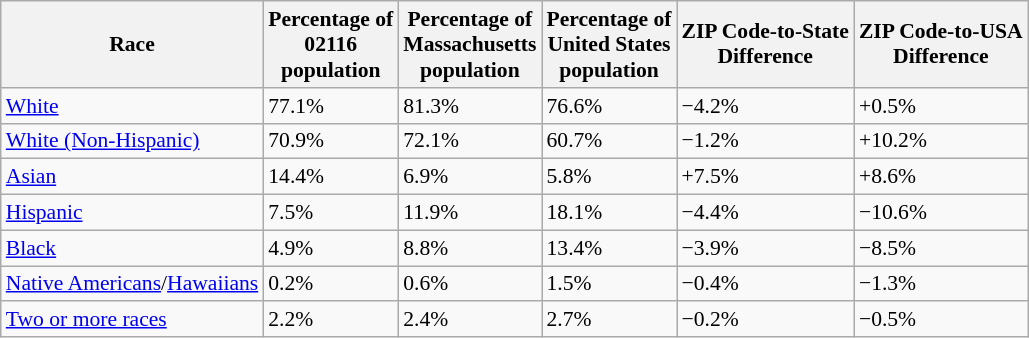<table class="wikitable sortable collapsible" style="font-size: 90%;">
<tr>
<th>Race</th>
<th>Percentage of <br>02116<br>population</th>
<th>Percentage of<br>Massachusetts<br>population</th>
<th>Percentage of<br>United States<br>population</th>
<th>ZIP Code-to-State<br>Difference</th>
<th>ZIP Code-to-USA<br>Difference</th>
</tr>
<tr>
<td><a href='#'>White</a></td>
<td>77.1%</td>
<td>81.3%</td>
<td>76.6%</td>
<td>−4.2%</td>
<td>+0.5%</td>
</tr>
<tr>
<td><a href='#'>White (Non-Hispanic)</a></td>
<td>70.9%</td>
<td>72.1%</td>
<td>60.7%</td>
<td>−1.2%</td>
<td>+10.2%</td>
</tr>
<tr>
<td><a href='#'>Asian</a></td>
<td>14.4%</td>
<td>6.9%</td>
<td>5.8%</td>
<td>+7.5%</td>
<td>+8.6%</td>
</tr>
<tr>
<td><a href='#'>Hispanic</a></td>
<td>7.5%</td>
<td>11.9%</td>
<td>18.1%</td>
<td>−4.4%</td>
<td>−10.6%</td>
</tr>
<tr>
<td><a href='#'>Black</a></td>
<td>4.9%</td>
<td>8.8%</td>
<td>13.4%</td>
<td>−3.9%</td>
<td>−8.5%</td>
</tr>
<tr>
<td><a href='#'>Native Americans</a>/<a href='#'>Hawaiians</a></td>
<td>0.2%</td>
<td>0.6%</td>
<td>1.5%</td>
<td>−0.4%</td>
<td>−1.3%</td>
</tr>
<tr>
<td><a href='#'>Two or more races</a></td>
<td>2.2%</td>
<td>2.4%</td>
<td>2.7%</td>
<td>−0.2%</td>
<td>−0.5%</td>
</tr>
</table>
